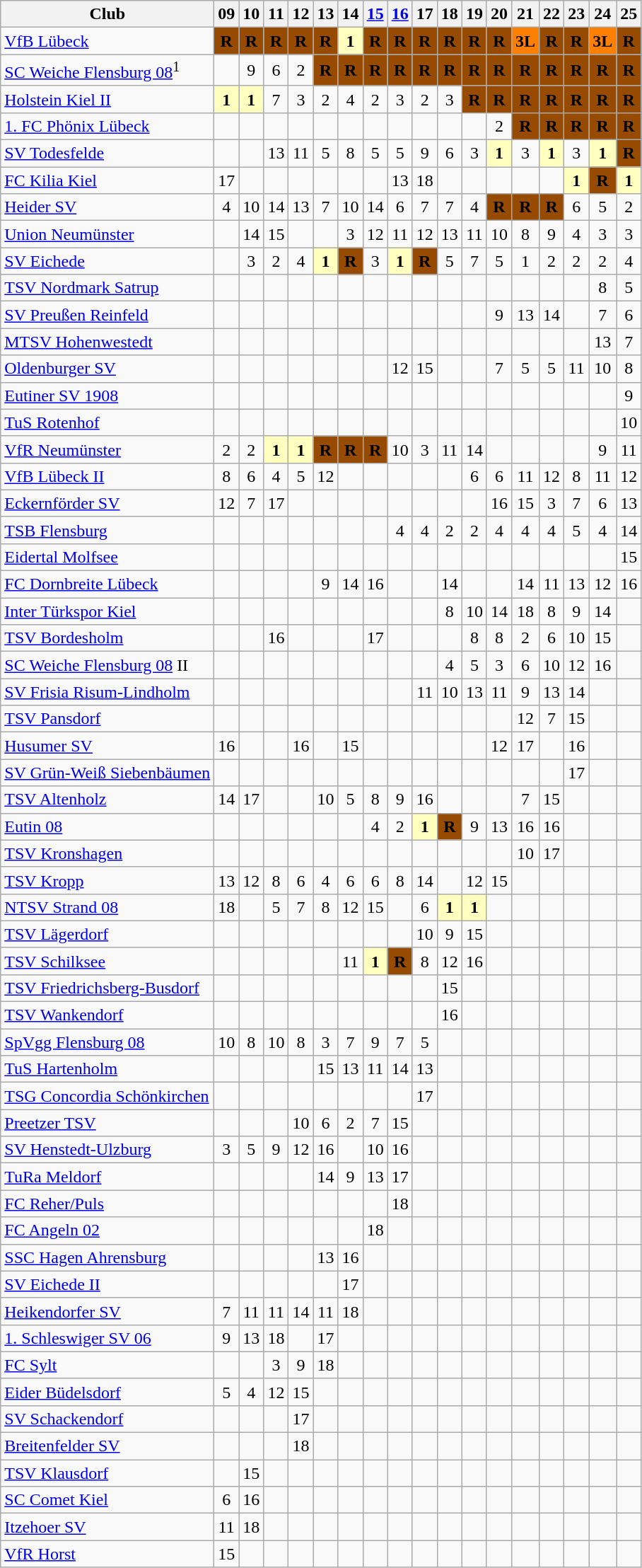<table class="wikitable sortable">
<tr>
<th>Club</th>
<th class="unsortable">09</th>
<th class="unsortable">10</th>
<th class="unsortable">11</th>
<th class="unsortable">12</th>
<th class="unsortable">13</th>
<th class="unsortable">14</th>
<th class="unsortable"><a href='#'>15</a></th>
<th class="unsortable"><a href='#'>16</a></th>
<th class="unsortable">17</th>
<th class="unsortable">18</th>
<th class="unsortable">19</th>
<th class="unsortable">20</th>
<th class="unsortable">21</th>
<th class="unsortable">22</th>
<th class="unsortable">23</th>
<th class="unsortable">24</th>
<th class="unsortable">25</th>
</tr>
<tr align="center">
<td align="left"><a href='#'>VfB Lübeck</a></td>
<td style="background:#964B00"><strong>R</strong></td>
<td style="background:#964B00"><strong>R</strong></td>
<td style="background:#964B00"><strong>R</strong></td>
<td style="background:#964B00"><strong>R</strong></td>
<td style="background:#964B00"><strong>R</strong></td>
<td style="background:#ffffbf"><strong>1</strong></td>
<td style="background:#964B00"><strong>R</strong></td>
<td style="background:#964B00"><strong>R</strong></td>
<td style="background:#964B00"><strong>R</strong></td>
<td style="background:#964B00"><strong>R</strong></td>
<td style="background:#964B00"><strong>R</strong></td>
<td style="background:#964B00"><strong>R</strong></td>
<td style="background:#FF7F00"><strong>3L</strong></td>
<td style="background:#964B00"><strong>R</strong></td>
<td style="background:#964B00"><strong>R</strong></td>
<td style="background:#FF7F00"><strong>3L</strong></td>
<td style="background:#964B00"><strong>R</strong></td>
</tr>
<tr align="center">
<td align="left"><a href='#'>SC Weiche Flensburg 08</a><sup>1</sup></td>
<td></td>
<td>9</td>
<td>6</td>
<td>2</td>
<td style="background:#964B00"><strong>R</strong></td>
<td style="background:#964B00"><strong>R</strong></td>
<td style="background:#964B00"><strong>R</strong></td>
<td style="background:#964B00"><strong>R</strong></td>
<td style="background:#964B00"><strong>R</strong></td>
<td style="background:#964B00"><strong>R</strong></td>
<td style="background:#964B00"><strong>R</strong></td>
<td style="background:#964B00"><strong>R</strong></td>
<td style="background:#964B00"><strong>R</strong></td>
<td style="background:#964B00"><strong>R</strong></td>
<td style="background:#964B00"><strong>R</strong></td>
<td style="background:#964B00"><strong>R</strong></td>
<td style="background:#964B00"><strong>R</strong></td>
</tr>
<tr align="center">
<td align="left"><a href='#'>Holstein Kiel II</a></td>
<td style="background:#ffffbf"><strong>1</strong></td>
<td style="background:#ffffbf"><strong>1</strong></td>
<td>7</td>
<td>3</td>
<td>2</td>
<td>4</td>
<td>2</td>
<td>3</td>
<td>2</td>
<td>3</td>
<td style="background:#964B00"><strong>R</strong></td>
<td style="background:#964B00"><strong>R</strong></td>
<td style="background:#964B00"><strong>R</strong></td>
<td style="background:#964B00"><strong>R</strong></td>
<td style="background:#964B00"><strong>R</strong></td>
<td style="background:#964B00"><strong>R</strong></td>
<td style="background:#964B00"><strong>R</strong></td>
</tr>
<tr align="center">
<td align="left"><a href='#'>1. FC Phönix Lübeck</a></td>
<td></td>
<td></td>
<td></td>
<td></td>
<td></td>
<td></td>
<td></td>
<td></td>
<td></td>
<td></td>
<td></td>
<td>2</td>
<td style="background:#964B00"><strong>R</strong></td>
<td style="background:#964B00"><strong>R</strong></td>
<td style="background:#964B00"><strong>R</strong></td>
<td style="background:#964B00"><strong>R</strong></td>
<td style="background:#964B00"><strong>R</strong></td>
</tr>
<tr align="center">
<td align="left"><a href='#'>SV Todesfelde</a></td>
<td></td>
<td></td>
<td>13</td>
<td>11</td>
<td>5</td>
<td>8</td>
<td>5</td>
<td>5</td>
<td>9</td>
<td>6</td>
<td>3</td>
<td style="background:#ffffbf"><strong>1</strong></td>
<td>3</td>
<td style="background:#ffffbf"><strong>1</strong></td>
<td>3</td>
<td style="background:#ffffbf"><strong>1</strong></td>
<td style="background:#964B00"><strong>R</strong></td>
</tr>
<tr align="center">
<td align="left"><a href='#'>FC Kilia Kiel</a></td>
<td>17</td>
<td></td>
<td></td>
<td></td>
<td></td>
<td></td>
<td></td>
<td>13</td>
<td>18</td>
<td></td>
<td></td>
<td></td>
<td></td>
<td></td>
<td style="background:#ffffbf"><strong>1</strong></td>
<td style="background:#964B00"><strong>R</strong></td>
<td style="background:#ffffbf"><strong>1</strong></td>
</tr>
<tr align="center">
<td align="left"><a href='#'>Heider SV</a></td>
<td>4</td>
<td>10</td>
<td>14</td>
<td>13</td>
<td>7</td>
<td>10</td>
<td>14</td>
<td>6</td>
<td>7</td>
<td>7</td>
<td>4</td>
<td style="background:#964B00"><strong>R</strong></td>
<td style="background:#964B00"><strong>R</strong></td>
<td style="background:#964B00"><strong>R</strong></td>
<td>6</td>
<td>5</td>
<td>2</td>
</tr>
<tr align="center">
<td align="left"><a href='#'>Union Neumünster</a></td>
<td></td>
<td>14</td>
<td>15</td>
<td></td>
<td></td>
<td>3</td>
<td>12</td>
<td>11</td>
<td>12</td>
<td>13</td>
<td>11</td>
<td>10</td>
<td>8</td>
<td>9</td>
<td>4</td>
<td>3</td>
<td>3</td>
</tr>
<tr align="center">
<td align="left"><a href='#'>SV Eichede</a></td>
<td></td>
<td>3</td>
<td>2</td>
<td>4</td>
<td style="background:#ffffbf"><strong>1</strong></td>
<td style="background:#964B00"><strong>R</strong></td>
<td>3</td>
<td style="background:#ffffbf"><strong>1</strong></td>
<td style="background:#964B00"><strong>R</strong></td>
<td>5</td>
<td>7</td>
<td>5</td>
<td>1</td>
<td>2</td>
<td>2</td>
<td>2</td>
<td>4</td>
</tr>
<tr align="center">
<td align="left"><a href='#'>TSV Nordmark Satrup</a></td>
<td></td>
<td></td>
<td></td>
<td></td>
<td></td>
<td></td>
<td></td>
<td></td>
<td></td>
<td></td>
<td></td>
<td></td>
<td></td>
<td></td>
<td></td>
<td>8</td>
<td>5</td>
</tr>
<tr align="center">
<td align="left"><a href='#'>SV Preußen Reinfeld</a></td>
<td></td>
<td></td>
<td></td>
<td></td>
<td></td>
<td></td>
<td></td>
<td></td>
<td></td>
<td></td>
<td></td>
<td>9</td>
<td>13</td>
<td>14</td>
<td></td>
<td>7</td>
<td>6</td>
</tr>
<tr align="center">
<td align="left"><a href='#'>MTSV Hohenwestedt</a></td>
<td></td>
<td></td>
<td></td>
<td></td>
<td></td>
<td></td>
<td></td>
<td></td>
<td></td>
<td></td>
<td></td>
<td></td>
<td></td>
<td></td>
<td></td>
<td>13</td>
<td>7</td>
</tr>
<tr align="center">
<td align="left"><a href='#'>Oldenburger SV</a></td>
<td></td>
<td></td>
<td></td>
<td></td>
<td></td>
<td></td>
<td></td>
<td>12</td>
<td>15</td>
<td></td>
<td></td>
<td>7</td>
<td>5</td>
<td>5</td>
<td>11</td>
<td>10</td>
<td>8</td>
</tr>
<tr align="center">
<td align="left"><a href='#'>Eutiner SV 1908</a></td>
<td></td>
<td></td>
<td></td>
<td></td>
<td></td>
<td></td>
<td></td>
<td></td>
<td></td>
<td></td>
<td></td>
<td></td>
<td></td>
<td></td>
<td></td>
<td></td>
<td>9</td>
</tr>
<tr align="center">
<td align="left"><a href='#'>TuS Rotenhof</a></td>
<td></td>
<td></td>
<td></td>
<td></td>
<td></td>
<td></td>
<td></td>
<td></td>
<td></td>
<td></td>
<td></td>
<td></td>
<td></td>
<td></td>
<td></td>
<td></td>
<td>10</td>
</tr>
<tr align="center">
<td align="left"><a href='#'>VfR Neumünster</a></td>
<td>2</td>
<td>2</td>
<td style="background:#ffffbf"><strong>1</strong></td>
<td style="background:#ffffbf"><strong>1</strong></td>
<td style="background:#964B00"><strong>R</strong></td>
<td style="background:#964B00"><strong>R</strong></td>
<td style="background:#964B00"><strong>R</strong></td>
<td>10</td>
<td>3</td>
<td>11</td>
<td>14</td>
<td></td>
<td></td>
<td></td>
<td></td>
<td>9</td>
<td>11</td>
</tr>
<tr align="center">
<td align="left"><a href='#'>VfB Lübeck II</a></td>
<td>8</td>
<td>6</td>
<td>4</td>
<td>5</td>
<td>12</td>
<td></td>
<td></td>
<td></td>
<td></td>
<td></td>
<td>6</td>
<td>6</td>
<td>11</td>
<td>12</td>
<td>8</td>
<td>11</td>
<td>12</td>
</tr>
<tr align="center">
<td align="left"><a href='#'>Eckernförder SV</a></td>
<td>12</td>
<td>7</td>
<td>17</td>
<td></td>
<td></td>
<td></td>
<td></td>
<td></td>
<td></td>
<td></td>
<td></td>
<td>16</td>
<td>15</td>
<td>3</td>
<td>7</td>
<td>6</td>
<td>13</td>
</tr>
<tr align="center">
<td align="left"><a href='#'>TSB Flensburg</a></td>
<td></td>
<td></td>
<td></td>
<td></td>
<td></td>
<td></td>
<td></td>
<td>4</td>
<td>4</td>
<td>2</td>
<td>2</td>
<td>4</td>
<td>4</td>
<td>4</td>
<td>5</td>
<td>4</td>
<td>14</td>
</tr>
<tr align="center">
<td align="left"><a href='#'>Eidertal Molfsee</a></td>
<td></td>
<td></td>
<td></td>
<td></td>
<td></td>
<td></td>
<td></td>
<td></td>
<td></td>
<td></td>
<td></td>
<td></td>
<td></td>
<td></td>
<td></td>
<td></td>
<td>15</td>
</tr>
<tr align="center">
<td align="left"><a href='#'>FC Dornbreite Lübeck</a></td>
<td></td>
<td></td>
<td></td>
<td></td>
<td>9</td>
<td>14</td>
<td>16</td>
<td></td>
<td></td>
<td>14</td>
<td></td>
<td></td>
<td>14</td>
<td>11</td>
<td>13</td>
<td>12</td>
<td>16</td>
</tr>
<tr align="center">
<td align="left"><a href='#'>Inter Türkspor Kiel</a></td>
<td></td>
<td></td>
<td></td>
<td></td>
<td></td>
<td></td>
<td></td>
<td></td>
<td></td>
<td>8</td>
<td>10</td>
<td>14</td>
<td>18</td>
<td>8</td>
<td>9</td>
<td>14</td>
<td></td>
</tr>
<tr align="center">
<td align="left"><a href='#'>TSV Bordesholm</a></td>
<td></td>
<td></td>
<td>16</td>
<td></td>
<td></td>
<td></td>
<td>17</td>
<td></td>
<td></td>
<td></td>
<td>8</td>
<td>8</td>
<td>2</td>
<td>6</td>
<td>10</td>
<td>15</td>
<td></td>
</tr>
<tr align="center">
<td align="left"><a href='#'>SC Weiche Flensburg 08</a> II</td>
<td></td>
<td></td>
<td></td>
<td></td>
<td></td>
<td></td>
<td></td>
<td></td>
<td></td>
<td>4</td>
<td>5</td>
<td>3</td>
<td>6</td>
<td>10</td>
<td>12</td>
<td>16</td>
<td></td>
</tr>
<tr align="center">
<td align="left"><a href='#'>SV Frisia Risum-Lindholm</a></td>
<td></td>
<td></td>
<td></td>
<td></td>
<td></td>
<td></td>
<td></td>
<td></td>
<td>11</td>
<td>10</td>
<td>13</td>
<td>11</td>
<td>9</td>
<td>13</td>
<td>14</td>
<td></td>
<td></td>
</tr>
<tr align="center">
<td align="left"><a href='#'>TSV Pansdorf</a></td>
<td></td>
<td></td>
<td></td>
<td></td>
<td></td>
<td></td>
<td></td>
<td></td>
<td></td>
<td></td>
<td></td>
<td></td>
<td>12</td>
<td>7</td>
<td>15</td>
<td></td>
<td></td>
</tr>
<tr align="center">
<td align="left"><a href='#'>Husumer SV</a></td>
<td>16</td>
<td></td>
<td></td>
<td>16</td>
<td></td>
<td>15</td>
<td></td>
<td></td>
<td></td>
<td></td>
<td></td>
<td>12</td>
<td>17</td>
<td></td>
<td>16</td>
<td></td>
<td></td>
</tr>
<tr align="center">
<td align="left"><a href='#'>SV Grün-Weiß Siebenbäumen</a></td>
<td></td>
<td></td>
<td></td>
<td></td>
<td></td>
<td></td>
<td></td>
<td></td>
<td></td>
<td></td>
<td></td>
<td></td>
<td></td>
<td></td>
<td>17</td>
<td></td>
<td></td>
</tr>
<tr align="center">
<td align="left"><a href='#'>TSV Altenholz</a></td>
<td>14</td>
<td>17</td>
<td></td>
<td></td>
<td>10</td>
<td>5</td>
<td>8</td>
<td>9</td>
<td>16</td>
<td></td>
<td></td>
<td></td>
<td>7</td>
<td>15</td>
<td></td>
<td></td>
</tr>
<tr align="center">
<td align="left"><a href='#'>Eutin 08</a></td>
<td></td>
<td></td>
<td></td>
<td></td>
<td></td>
<td></td>
<td>4</td>
<td>2</td>
<td style="background:#ffffbf"><strong>1</strong></td>
<td style="background:#964B00"><strong>R</strong></td>
<td>9</td>
<td>13</td>
<td>16</td>
<td>16</td>
<td></td>
<td></td>
<td></td>
</tr>
<tr align="center">
<td align="left"><a href='#'>TSV Kronshagen</a></td>
<td></td>
<td></td>
<td></td>
<td></td>
<td></td>
<td></td>
<td></td>
<td></td>
<td></td>
<td></td>
<td></td>
<td></td>
<td>10</td>
<td>17</td>
<td></td>
<td></td>
<td></td>
</tr>
<tr align="center">
<td align="left"><a href='#'>TSV Kropp</a></td>
<td>13</td>
<td>12</td>
<td>8</td>
<td>6</td>
<td>4</td>
<td>6</td>
<td>6</td>
<td>8</td>
<td>14</td>
<td></td>
<td>12</td>
<td>15</td>
<td></td>
<td></td>
<td></td>
<td></td>
<td></td>
</tr>
<tr align="center">
<td align="left"><a href='#'>NTSV Strand 08</a></td>
<td>18</td>
<td></td>
<td>5</td>
<td>7</td>
<td>8</td>
<td>12</td>
<td>15</td>
<td></td>
<td>6</td>
<td style="background:#ffffbf"><strong>1</strong></td>
<td style="background:#ffffbf"><strong>1</strong></td>
<td></td>
<td></td>
<td></td>
<td></td>
<td></td>
<td></td>
</tr>
<tr align="center">
<td align="left"><a href='#'>TSV Lägerdorf</a></td>
<td></td>
<td></td>
<td></td>
<td></td>
<td></td>
<td></td>
<td></td>
<td></td>
<td>10</td>
<td>9</td>
<td>15</td>
<td></td>
<td></td>
<td></td>
<td></td>
<td></td>
<td></td>
</tr>
<tr align="center">
<td align="left"><a href='#'>TSV Schilksee</a></td>
<td></td>
<td></td>
<td></td>
<td></td>
<td></td>
<td>11</td>
<td style="background:#ffffbf"><strong>1</strong></td>
<td style="background:#964B00"><strong>R</strong></td>
<td>8</td>
<td>12</td>
<td>16</td>
<td></td>
<td></td>
<td></td>
<td></td>
<td></td>
<td></td>
</tr>
<tr align="center">
<td align="left"><a href='#'>TSV Friedrichsberg-Busdorf</a></td>
<td></td>
<td></td>
<td></td>
<td></td>
<td></td>
<td></td>
<td></td>
<td></td>
<td></td>
<td>15</td>
<td></td>
<td></td>
<td></td>
<td></td>
<td></td>
<td></td>
<td></td>
</tr>
<tr align="center">
<td align="left"><a href='#'>TSV Wankendorf</a></td>
<td></td>
<td></td>
<td></td>
<td></td>
<td></td>
<td></td>
<td></td>
<td></td>
<td></td>
<td>16</td>
<td></td>
<td></td>
<td></td>
<td></td>
<td></td>
<td></td>
<td></td>
</tr>
<tr align="center">
<td align="left"><a href='#'>SpVgg Flensburg 08</a></td>
<td>10</td>
<td>8</td>
<td>10</td>
<td>8</td>
<td>3</td>
<td>7</td>
<td>9</td>
<td>7</td>
<td>5</td>
<td></td>
<td></td>
<td></td>
<td></td>
<td></td>
<td></td>
<td></td>
<td></td>
</tr>
<tr align="center">
<td align="left"><a href='#'>TuS Hartenholm</a></td>
<td></td>
<td></td>
<td></td>
<td></td>
<td>15</td>
<td>13</td>
<td>11</td>
<td>14</td>
<td>13</td>
<td></td>
<td></td>
<td></td>
<td></td>
<td></td>
<td></td>
<td></td>
<td></td>
</tr>
<tr align="center">
<td align="left"><a href='#'>TSG Concordia Schönkirchen</a></td>
<td></td>
<td></td>
<td></td>
<td></td>
<td></td>
<td></td>
<td></td>
<td></td>
<td>17</td>
<td></td>
<td></td>
<td></td>
<td></td>
<td></td>
<td></td>
<td></td>
<td></td>
</tr>
<tr align="center">
<td align="left"><a href='#'>Preetzer TSV</a></td>
<td></td>
<td></td>
<td></td>
<td>10</td>
<td>6</td>
<td>2</td>
<td>7</td>
<td>15</td>
<td></td>
<td></td>
<td></td>
<td></td>
<td></td>
<td></td>
<td></td>
<td></td>
<td></td>
</tr>
<tr align="center">
<td align="left"><a href='#'>SV Henstedt-Ulzburg</a></td>
<td>3</td>
<td>5</td>
<td>9</td>
<td>12</td>
<td>16</td>
<td></td>
<td>10</td>
<td>16</td>
<td></td>
<td></td>
<td></td>
<td></td>
<td></td>
<td></td>
<td></td>
<td></td>
<td></td>
</tr>
<tr align="center">
<td align="left"><a href='#'>TuRa Meldorf</a></td>
<td></td>
<td></td>
<td></td>
<td></td>
<td>14</td>
<td>9</td>
<td>13</td>
<td>17</td>
<td></td>
<td></td>
<td></td>
<td></td>
<td></td>
<td></td>
<td></td>
<td></td>
<td></td>
</tr>
<tr align="center">
<td align="left"><a href='#'>FC Reher/Puls</a></td>
<td></td>
<td></td>
<td></td>
<td></td>
<td></td>
<td></td>
<td></td>
<td>18</td>
<td></td>
<td></td>
<td></td>
<td></td>
<td></td>
<td></td>
<td></td>
<td></td>
<td></td>
</tr>
<tr align="center">
<td align="left"><a href='#'>FC Angeln 02</a></td>
<td></td>
<td></td>
<td></td>
<td></td>
<td></td>
<td></td>
<td>18</td>
<td></td>
<td></td>
<td></td>
<td></td>
<td></td>
<td></td>
<td></td>
<td></td>
<td></td>
<td></td>
</tr>
<tr align="center">
<td align="left"><a href='#'>SSC Hagen Ahrensburg</a></td>
<td></td>
<td></td>
<td></td>
<td></td>
<td>13</td>
<td>16</td>
<td></td>
<td></td>
<td></td>
<td></td>
<td></td>
<td></td>
<td></td>
<td></td>
<td></td>
<td></td>
<td></td>
</tr>
<tr align="center">
<td align="left"><a href='#'>SV Eichede II</a></td>
<td></td>
<td></td>
<td></td>
<td></td>
<td></td>
<td>17</td>
<td></td>
<td></td>
<td></td>
<td></td>
<td></td>
<td></td>
<td></td>
<td></td>
<td></td>
<td></td>
<td></td>
</tr>
<tr align="center">
<td align="left"><a href='#'>Heikendorfer SV</a></td>
<td>7</td>
<td>11</td>
<td>11</td>
<td>14</td>
<td>11</td>
<td>18</td>
<td></td>
<td></td>
<td></td>
<td></td>
<td></td>
<td></td>
<td></td>
<td></td>
<td></td>
<td></td>
<td></td>
</tr>
<tr align="center">
<td align="left"><a href='#'>1. Schleswiger SV 06</a></td>
<td>9</td>
<td>13</td>
<td>18</td>
<td></td>
<td>17</td>
<td></td>
<td></td>
<td></td>
<td></td>
<td></td>
<td></td>
<td></td>
<td></td>
<td></td>
<td></td>
<td></td>
<td></td>
</tr>
<tr align="center">
<td align="left"><a href='#'>FC Sylt</a></td>
<td></td>
<td></td>
<td>3</td>
<td>9</td>
<td>18</td>
<td></td>
<td></td>
<td></td>
<td></td>
<td></td>
<td></td>
<td></td>
<td></td>
<td></td>
<td></td>
<td></td>
<td></td>
</tr>
<tr align="center">
<td align="left"><a href='#'>Eider Büdelsdorf</a></td>
<td>5</td>
<td>4</td>
<td>12</td>
<td>15</td>
<td></td>
<td></td>
<td></td>
<td></td>
<td></td>
<td></td>
<td></td>
<td></td>
<td></td>
<td></td>
<td></td>
<td></td>
<td></td>
</tr>
<tr align="center">
<td align="left"><a href='#'>SV Schackendorf</a></td>
<td></td>
<td></td>
<td></td>
<td>17</td>
<td></td>
<td></td>
<td></td>
<td></td>
<td></td>
<td></td>
<td></td>
<td></td>
<td></td>
<td></td>
<td></td>
<td></td>
<td></td>
</tr>
<tr align="center">
<td align="left"><a href='#'>Breitenfelder SV</a></td>
<td></td>
<td></td>
<td></td>
<td>18</td>
<td></td>
<td></td>
<td></td>
<td></td>
<td></td>
<td></td>
<td></td>
<td></td>
<td></td>
<td></td>
<td></td>
<td></td>
<td></td>
</tr>
<tr align="center">
<td align="left"><a href='#'>TSV Klausdorf</a></td>
<td></td>
<td>15</td>
<td></td>
<td></td>
<td></td>
<td></td>
<td></td>
<td></td>
<td></td>
<td></td>
<td></td>
<td></td>
<td></td>
<td></td>
<td></td>
<td></td>
<td></td>
</tr>
<tr align="center">
<td align="left"><a href='#'>SC Comet Kiel</a></td>
<td>6</td>
<td>16</td>
<td></td>
<td></td>
<td></td>
<td></td>
<td></td>
<td></td>
<td></td>
<td></td>
<td></td>
<td></td>
<td></td>
<td></td>
<td></td>
<td></td>
<td></td>
</tr>
<tr align="center">
<td align="left"><a href='#'>Itzehoer SV</a></td>
<td>11</td>
<td>18</td>
<td></td>
<td></td>
<td></td>
<td></td>
<td></td>
<td></td>
<td></td>
<td></td>
<td></td>
<td></td>
<td></td>
<td></td>
<td></td>
<td></td>
<td></td>
</tr>
<tr align="center">
<td align="left"><a href='#'>VfR Horst</a></td>
<td>15</td>
<td></td>
<td></td>
<td></td>
<td></td>
<td></td>
<td></td>
<td></td>
<td></td>
<td></td>
<td></td>
<td></td>
<td></td>
<td></td>
<td></td>
<td></td>
<td></td>
</tr>
</table>
